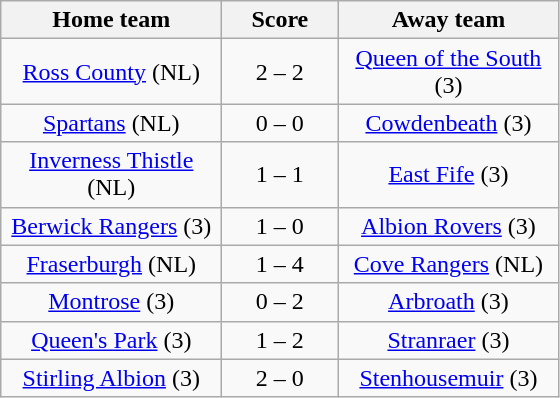<table class="wikitable" style="text-align: center">
<tr>
<th width=140>Home team</th>
<th width=70>Score</th>
<th width=140>Away team</th>
</tr>
<tr>
<td><a href='#'>Ross County</a> (NL)</td>
<td>2 – 2</td>
<td><a href='#'>Queen of the South</a> (3)</td>
</tr>
<tr>
<td><a href='#'>Spartans</a> (NL)</td>
<td>0 – 0</td>
<td><a href='#'>Cowdenbeath</a> (3)</td>
</tr>
<tr>
<td><a href='#'>Inverness Thistle</a> (NL)</td>
<td>1 – 1</td>
<td><a href='#'>East Fife</a> (3)</td>
</tr>
<tr>
<td><a href='#'>Berwick Rangers</a> (3)</td>
<td>1 – 0</td>
<td><a href='#'>Albion Rovers</a> (3)</td>
</tr>
<tr>
<td><a href='#'>Fraserburgh</a> (NL)</td>
<td>1 – 4</td>
<td><a href='#'>Cove Rangers</a> (NL)</td>
</tr>
<tr>
<td><a href='#'>Montrose</a> (3)</td>
<td>0 – 2</td>
<td><a href='#'>Arbroath</a> (3)</td>
</tr>
<tr>
<td><a href='#'>Queen's Park</a> (3)</td>
<td>1 – 2</td>
<td><a href='#'>Stranraer</a> (3)</td>
</tr>
<tr>
<td><a href='#'>Stirling Albion</a> (3)</td>
<td>2 – 0</td>
<td><a href='#'>Stenhousemuir</a> (3)</td>
</tr>
</table>
